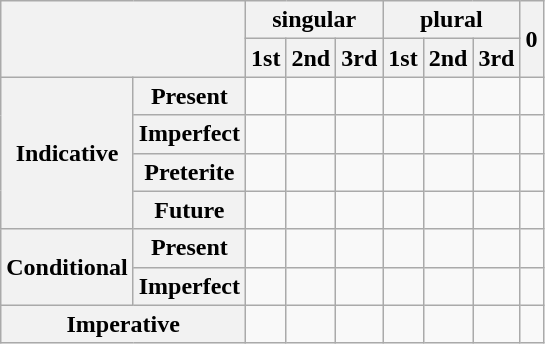<table class="wikitable">
<tr>
<th rowspan="2" colspan="2"></th>
<th colspan="3">singular</th>
<th colspan="3">plural</th>
<th rowspan="2">0</th>
</tr>
<tr>
<th>1st</th>
<th>2nd</th>
<th>3rd</th>
<th>1st</th>
<th>2nd</th>
<th>3rd</th>
</tr>
<tr>
<th rowspan="4">Indicative</th>
<th>Present</th>
<td></td>
<td></td>
<td></td>
<td></td>
<td></td>
<td></td>
<td></td>
</tr>
<tr>
<th>Imperfect</th>
<td></td>
<td></td>
<td></td>
<td></td>
<td></td>
<td></td>
<td></td>
</tr>
<tr>
<th>Preterite</th>
<td></td>
<td></td>
<td></td>
<td></td>
<td></td>
<td></td>
<td></td>
</tr>
<tr>
<th>Future</th>
<td></td>
<td></td>
<td></td>
<td></td>
<td></td>
<td></td>
<td></td>
</tr>
<tr>
<th rowspan="2">Conditional</th>
<th>Present</th>
<td></td>
<td></td>
<td></td>
<td></td>
<td></td>
<td></td>
<td></td>
</tr>
<tr>
<th>Imperfect</th>
<td></td>
<td></td>
<td></td>
<td></td>
<td></td>
<td></td>
<td></td>
</tr>
<tr>
<th colspan="2">Imperative</th>
<td></td>
<td></td>
<td></td>
<td></td>
<td></td>
<td></td>
<td></td>
</tr>
</table>
